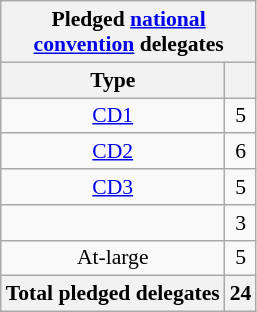<table class="wikitable sortable" style="font-size:90%;text-align:center;float:none;padding:5px;">
<tr>
<th colspan="2">Pledged <a href='#'>national<br>convention</a> delegates</th>
</tr>
<tr>
<th>Type</th>
<th></th>
</tr>
<tr>
<td><a href='#'>CD1</a></td>
<td>5</td>
</tr>
<tr>
<td><a href='#'>CD2</a></td>
<td>6</td>
</tr>
<tr>
<td><a href='#'>CD3</a></td>
<td>5</td>
</tr>
<tr>
<td></td>
<td>3</td>
</tr>
<tr>
<td>At-large</td>
<td>5</td>
</tr>
<tr>
<th>Total pledged delegates</th>
<th>24</th>
</tr>
</table>
